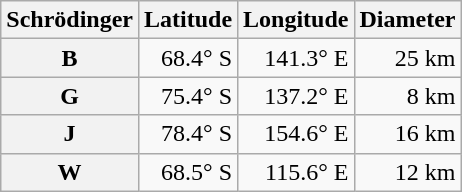<table class="wikitable" style="text-align: right;">
<tr>
<th scope="col">Schrödinger</th>
<th scope="col">Latitude</th>
<th scope="col">Longitude</th>
<th scope="col">Diameter</th>
</tr>
<tr>
<th scope="row">B</th>
<td>68.4° S</td>
<td>141.3° E</td>
<td>25 km</td>
</tr>
<tr>
<th scope="row">G</th>
<td>75.4° S</td>
<td>137.2° E</td>
<td>8 km</td>
</tr>
<tr>
<th scope="row">J</th>
<td>78.4° S</td>
<td>154.6° E</td>
<td>16 km</td>
</tr>
<tr>
<th scope="row">W</th>
<td>68.5° S</td>
<td>115.6° E</td>
<td>12 km</td>
</tr>
</table>
